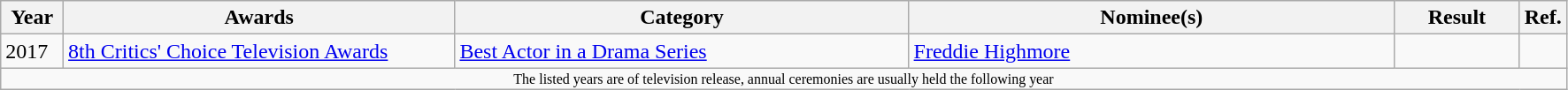<table class="wikitable">
<tr>
<th width=4%>Year</th>
<th width=25%>Awards</th>
<th width=29%>Category</th>
<th width=31%>Nominee(s)</th>
<th width=8%>Result</th>
<th width=3% class=unsortable>Ref.</th>
</tr>
<tr>
<td>2017</td>
<td><a href='#'>8th Critics' Choice Television Awards</a></td>
<td><a href='#'>Best Actor in a Drama Series</a></td>
<td><a href='#'>Freddie Highmore</a></td>
<td></td>
<td></td>
</tr>
<tr>
<td width=100% colspan=6 style=font-size:8pt align=center>The listed years are of television release, annual ceremonies are usually held the following year</td>
</tr>
</table>
